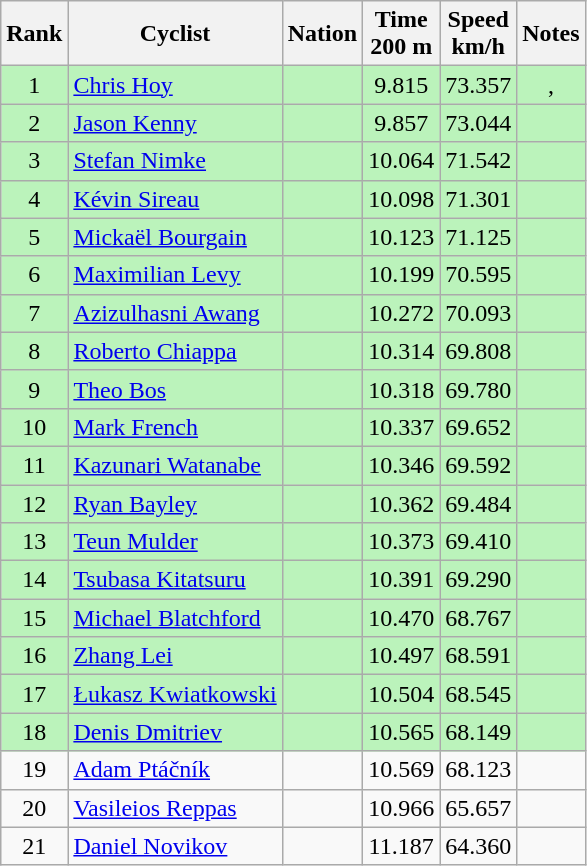<table class="wikitable sortable" style="text-align:center;">
<tr>
<th>Rank</th>
<th>Cyclist</th>
<th>Nation</th>
<th>Time<br>200 m</th>
<th>Speed<br>km/h</th>
<th>Notes</th>
</tr>
<tr bgcolor=bbf3bb>
<td>1</td>
<td align=left><a href='#'>Chris Hoy</a></td>
<td align=left></td>
<td>9.815</td>
<td>73.357</td>
<td>, </td>
</tr>
<tr bgcolor=bbf3bb>
<td>2</td>
<td align=left><a href='#'>Jason Kenny</a></td>
<td align=left></td>
<td>9.857</td>
<td>73.044</td>
<td></td>
</tr>
<tr bgcolor=bbf3bb>
<td>3</td>
<td align=left><a href='#'>Stefan Nimke</a></td>
<td align=left></td>
<td>10.064</td>
<td>71.542</td>
<td></td>
</tr>
<tr bgcolor=bbf3bb>
<td>4</td>
<td align=left><a href='#'>Kévin Sireau</a></td>
<td align=left></td>
<td>10.098</td>
<td>71.301</td>
<td></td>
</tr>
<tr bgcolor=bbf3bb>
<td>5</td>
<td align=left><a href='#'>Mickaël Bourgain</a></td>
<td align=left></td>
<td>10.123</td>
<td>71.125</td>
<td></td>
</tr>
<tr bgcolor=bbf3bb>
<td>6</td>
<td align=left><a href='#'>Maximilian Levy</a></td>
<td align=left></td>
<td>10.199</td>
<td>70.595</td>
<td></td>
</tr>
<tr bgcolor=bbf3bb>
<td>7</td>
<td align=left><a href='#'>Azizulhasni Awang</a></td>
<td align=left></td>
<td>10.272</td>
<td>70.093</td>
<td></td>
</tr>
<tr bgcolor=bbf3bb>
<td>8</td>
<td align=left><a href='#'>Roberto Chiappa</a></td>
<td align=left></td>
<td>10.314</td>
<td>69.808</td>
<td></td>
</tr>
<tr bgcolor=bbf3bb>
<td>9</td>
<td align=left><a href='#'>Theo Bos</a></td>
<td align=left></td>
<td>10.318</td>
<td>69.780</td>
<td></td>
</tr>
<tr bgcolor=bbf3bb>
<td>10</td>
<td align=left><a href='#'>Mark French</a></td>
<td align=left></td>
<td>10.337</td>
<td>69.652</td>
<td></td>
</tr>
<tr bgcolor=bbf3bb>
<td>11</td>
<td align=left><a href='#'>Kazunari Watanabe</a></td>
<td align=left></td>
<td>10.346</td>
<td>69.592</td>
<td></td>
</tr>
<tr bgcolor=bbf3bb>
<td>12</td>
<td align=left><a href='#'>Ryan Bayley</a></td>
<td align=left></td>
<td>10.362</td>
<td>69.484</td>
<td></td>
</tr>
<tr bgcolor=bbf3bb>
<td>13</td>
<td align=left><a href='#'>Teun Mulder</a></td>
<td align=left></td>
<td>10.373</td>
<td>69.410</td>
<td></td>
</tr>
<tr bgcolor=bbf3bb>
<td>14</td>
<td align=left><a href='#'>Tsubasa Kitatsuru</a></td>
<td align=left></td>
<td>10.391</td>
<td>69.290</td>
<td></td>
</tr>
<tr bgcolor=bbf3bb>
<td>15</td>
<td align=left><a href='#'>Michael Blatchford</a></td>
<td align=left></td>
<td>10.470</td>
<td>68.767</td>
<td></td>
</tr>
<tr bgcolor=bbf3bb>
<td>16</td>
<td align=left><a href='#'>Zhang Lei</a></td>
<td align=left></td>
<td>10.497</td>
<td>68.591</td>
<td></td>
</tr>
<tr bgcolor=bbf3bb>
<td>17</td>
<td align=left><a href='#'>Łukasz Kwiatkowski</a></td>
<td align=left></td>
<td>10.504</td>
<td>68.545</td>
<td></td>
</tr>
<tr bgcolor=bbf3bb>
<td>18</td>
<td align=left><a href='#'>Denis Dmitriev</a></td>
<td align=left></td>
<td>10.565</td>
<td>68.149</td>
<td></td>
</tr>
<tr>
<td>19</td>
<td align=left><a href='#'>Adam Ptáčník</a></td>
<td align=left></td>
<td>10.569</td>
<td>68.123</td>
<td></td>
</tr>
<tr>
<td>20</td>
<td align=left><a href='#'>Vasileios Reppas</a></td>
<td align=left></td>
<td>10.966</td>
<td>65.657</td>
<td></td>
</tr>
<tr>
<td>21</td>
<td align=left><a href='#'>Daniel Novikov</a></td>
<td align=left></td>
<td>11.187</td>
<td>64.360</td>
<td></td>
</tr>
</table>
